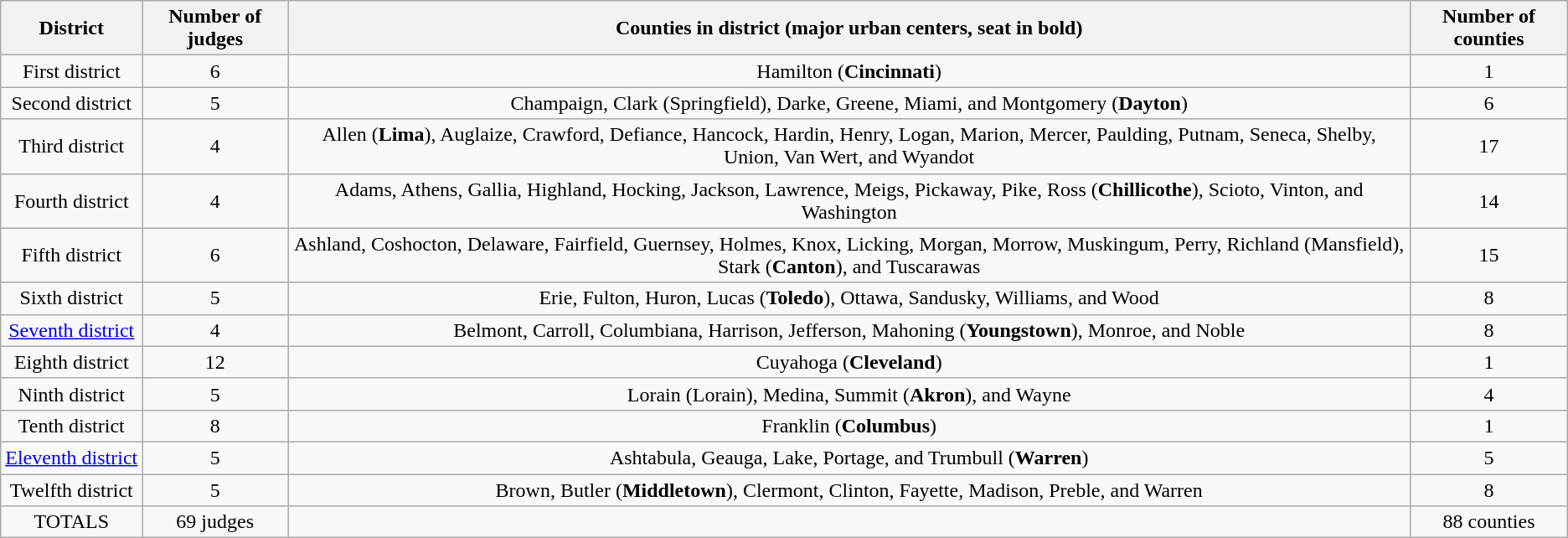<table class="wikitable" style="text-align: center;">
<tr>
<th>District</th>
<th>Number of judges</th>
<th>Counties in district (major urban centers, seat in bold)</th>
<th>Number of counties</th>
</tr>
<tr>
<td>First district</td>
<td>6</td>
<td>Hamilton (<strong>Cincinnati</strong>)</td>
<td>1</td>
</tr>
<tr>
<td>Second district</td>
<td>5</td>
<td>Champaign, Clark (Springfield), Darke, Greene, Miami, and Montgomery (<strong>Dayton</strong>)</td>
<td>6</td>
</tr>
<tr>
<td>Third district</td>
<td>4</td>
<td>Allen (<strong>Lima</strong>), Auglaize, Crawford, Defiance, Hancock, Hardin, Henry, Logan, Marion, Mercer, Paulding, Putnam, Seneca, Shelby, Union, Van Wert, and Wyandot</td>
<td>17</td>
</tr>
<tr>
<td>Fourth district</td>
<td>4</td>
<td>Adams, Athens, Gallia, Highland, Hocking, Jackson, Lawrence, Meigs, Pickaway, Pike, Ross (<strong>Chillicothe</strong>), Scioto, Vinton, and Washington</td>
<td>14</td>
</tr>
<tr>
<td>Fifth district</td>
<td>6</td>
<td>Ashland, Coshocton, Delaware, Fairfield, Guernsey, Holmes, Knox, Licking, Morgan, Morrow, Muskingum, Perry, Richland (Mansfield), Stark (<strong>Canton</strong>), and Tuscarawas</td>
<td>15</td>
</tr>
<tr>
<td>Sixth district</td>
<td>5</td>
<td>Erie, Fulton, Huron, Lucas (<strong>Toledo</strong>), Ottawa, Sandusky, Williams, and Wood</td>
<td>8</td>
</tr>
<tr>
<td><a href='#'>Seventh district</a></td>
<td>4</td>
<td>Belmont, Carroll, Columbiana, Harrison, Jefferson, Mahoning (<strong>Youngstown</strong>), Monroe, and Noble</td>
<td>8</td>
</tr>
<tr>
<td>Eighth district</td>
<td>12</td>
<td>Cuyahoga (<strong>Cleveland</strong>)</td>
<td>1</td>
</tr>
<tr>
<td>Ninth district</td>
<td>5</td>
<td>Lorain (Lorain), Medina, Summit (<strong>Akron</strong>), and Wayne</td>
<td>4</td>
</tr>
<tr>
<td>Tenth district</td>
<td>8</td>
<td>Franklin (<strong>Columbus</strong>)</td>
<td>1</td>
</tr>
<tr>
<td><a href='#'>Eleventh district</a></td>
<td>5</td>
<td>Ashtabula, Geauga, Lake, Portage, and Trumbull (<strong>Warren</strong>)</td>
<td>5</td>
</tr>
<tr>
<td>Twelfth district</td>
<td>5</td>
<td>Brown, Butler (<strong>Middletown</strong>), Clermont, Clinton, Fayette, Madison, Preble, and Warren</td>
<td>8</td>
</tr>
<tr>
<td>TOTALS</td>
<td>69 judges</td>
<td></td>
<td>88 counties</td>
</tr>
</table>
